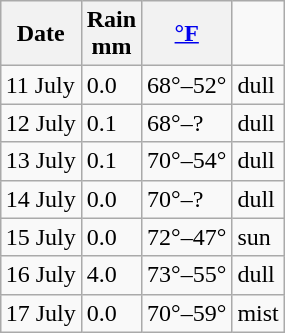<table class="wikitable" style="float:right; margin:0 0 1em 1em;">
<tr>
<th>Date</th>
<th>Rain<br>mm</th>
<th><a href='#'>°F</a></th>
</tr>
<tr>
<td>11 July</td>
<td>0.0</td>
<td>68°–52°</td>
<td>dull</td>
</tr>
<tr>
<td>12 July</td>
<td>0.1</td>
<td>68°–?</td>
<td>dull</td>
</tr>
<tr>
<td>13 July</td>
<td>0.1</td>
<td>70°–54°</td>
<td>dull</td>
</tr>
<tr>
<td>14 July</td>
<td>0.0</td>
<td>70°–?</td>
<td>dull</td>
</tr>
<tr>
<td>15 July</td>
<td>0.0</td>
<td>72°–47°</td>
<td>sun</td>
</tr>
<tr>
<td>16 July</td>
<td>4.0</td>
<td>73°–55°</td>
<td>dull</td>
</tr>
<tr>
<td>17 July</td>
<td>0.0</td>
<td>70°–59°</td>
<td>mist</td>
</tr>
</table>
